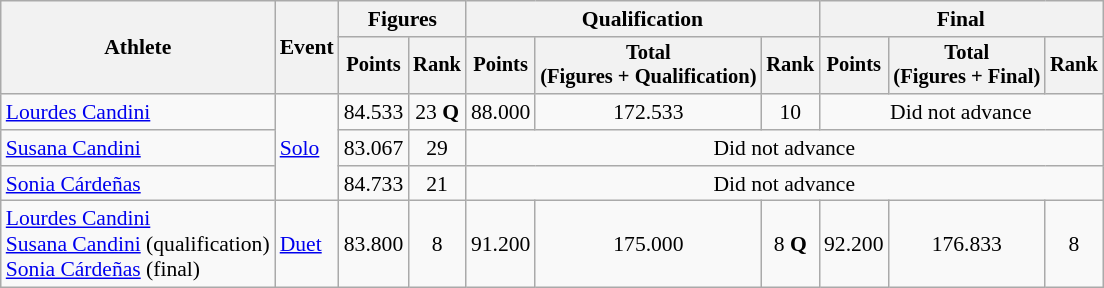<table class="wikitable" style="font-size:90%">
<tr>
<th rowspan="2">Athlete</th>
<th rowspan="2">Event</th>
<th colspan=2>Figures</th>
<th colspan=3>Qualification</th>
<th colspan=3>Final</th>
</tr>
<tr style="font-size:95%">
<th>Points</th>
<th>Rank</th>
<th>Points</th>
<th>Total<br>(Figures + Qualification)</th>
<th>Rank</th>
<th>Points</th>
<th>Total<br>(Figures + Final)</th>
<th>Rank</th>
</tr>
<tr align=center>
<td align=left><a href='#'>Lourdes Candini</a></td>
<td align=left rowspan=3><a href='#'>Solo</a></td>
<td>84.533</td>
<td>23 <strong>Q</strong></td>
<td>88.000</td>
<td>172.533</td>
<td>10</td>
<td colspan=3>Did not advance</td>
</tr>
<tr align=center>
<td align=left><a href='#'>Susana Candini</a></td>
<td>83.067</td>
<td>29</td>
<td colspan=6>Did not advance</td>
</tr>
<tr align=center>
<td align=left><a href='#'>Sonia Cárdeñas</a></td>
<td>84.733</td>
<td>21</td>
<td colspan=6>Did not advance</td>
</tr>
<tr align=center>
<td align=left><a href='#'>Lourdes Candini</a><br><a href='#'>Susana Candini</a> (qualification)<br><a href='#'>Sonia Cárdeñas</a> (final)</td>
<td align=left><a href='#'>Duet</a></td>
<td>83.800</td>
<td>8</td>
<td>91.200</td>
<td>175.000</td>
<td>8 <strong>Q</strong></td>
<td>92.200</td>
<td>176.833</td>
<td>8</td>
</tr>
</table>
